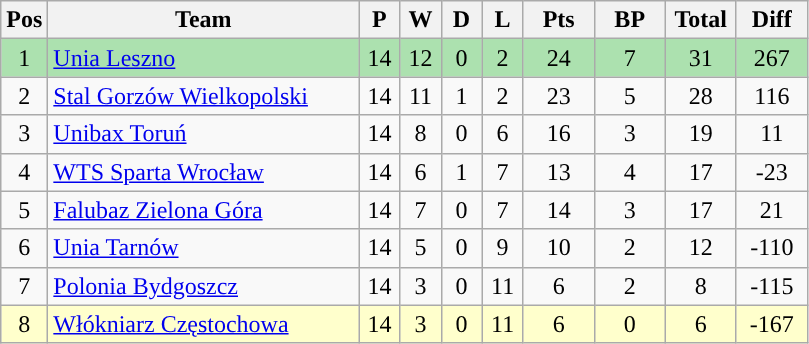<table class="wikitable" style="font-size: 100%">
<tr>
<th width=20>Pos</th>
<th width=200>Team</th>
<th width=20>P</th>
<th width=20>W</th>
<th width=20>D</th>
<th width=20>L</th>
<th width=40>Pts</th>
<th width=40>BP</th>
<th width=40>Total</th>
<th width=40>Diff</th>
</tr>
<tr align=center style="background:#ACE1AF;">
<td>1</td>
<td align="left"><a href='#'>Unia Leszno</a></td>
<td>14</td>
<td>12</td>
<td>0</td>
<td>2</td>
<td>24</td>
<td>7</td>
<td>31</td>
<td>267</td>
</tr>
<tr align=center>
<td>2</td>
<td align="left"><a href='#'>Stal Gorzów Wielkopolski</a></td>
<td>14</td>
<td>11</td>
<td>1</td>
<td>2</td>
<td>23</td>
<td>5</td>
<td>28</td>
<td>116</td>
</tr>
<tr align=center>
<td>3</td>
<td align="left"><a href='#'>Unibax Toruń</a></td>
<td>14</td>
<td>8</td>
<td>0</td>
<td>6</td>
<td>16</td>
<td>3</td>
<td>19</td>
<td>11</td>
</tr>
<tr align=center>
<td>4</td>
<td align="left"><a href='#'>WTS Sparta Wrocław</a></td>
<td>14</td>
<td>6</td>
<td>1</td>
<td>7</td>
<td>13</td>
<td>4</td>
<td>17</td>
<td>-23</td>
</tr>
<tr align=center>
<td>5</td>
<td align="left"><a href='#'>Falubaz Zielona Góra</a></td>
<td>14</td>
<td>7</td>
<td>0</td>
<td>7</td>
<td>14</td>
<td>3</td>
<td>17</td>
<td>21</td>
</tr>
<tr align=center>
<td>6</td>
<td align="left"><a href='#'>Unia Tarnów</a></td>
<td>14</td>
<td>5</td>
<td>0</td>
<td>9</td>
<td>10</td>
<td>2</td>
<td>12</td>
<td>-110</td>
</tr>
<tr align=center>
<td>7</td>
<td align="left"><a href='#'>Polonia Bydgoszcz</a></td>
<td>14</td>
<td>3</td>
<td>0</td>
<td>11</td>
<td>6</td>
<td>2</td>
<td>8</td>
<td>-115</td>
</tr>
<tr align=center style="background: #ffffcc;">
<td>8</td>
<td align="left"><a href='#'>Włókniarz Częstochowa</a></td>
<td>14</td>
<td>3</td>
<td>0</td>
<td>11</td>
<td>6</td>
<td>0</td>
<td>6</td>
<td>-167</td>
</tr>
</table>
